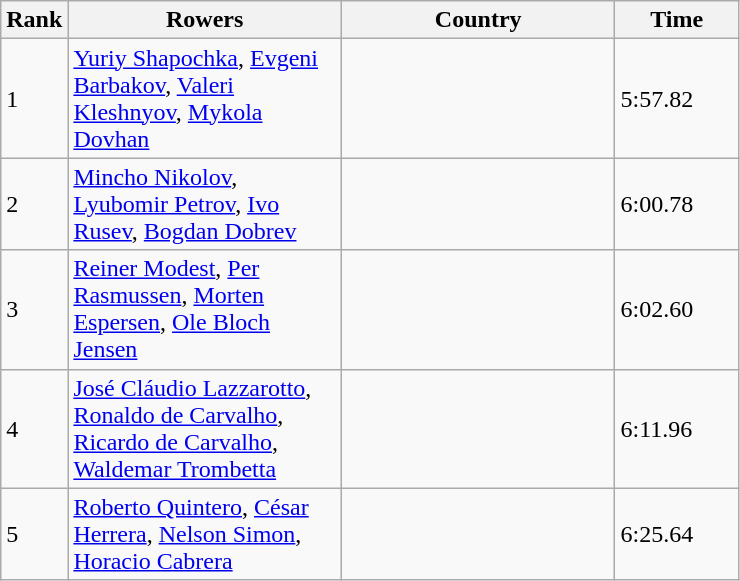<table class="wikitable">
<tr>
<th width=25>Rank</th>
<th width=175>Rowers</th>
<th width=175>Country</th>
<th width=75>Time</th>
</tr>
<tr>
<td>1</td>
<td><a href='#'>Yuriy Shapochka</a>, <a href='#'>Evgeni Barbakov</a>, <a href='#'>Valeri Kleshnyov</a>, <a href='#'>Mykola Dovhan</a></td>
<td></td>
<td>5:57.82</td>
</tr>
<tr>
<td>2</td>
<td><a href='#'>Mincho Nikolov</a>, <a href='#'>Lyubomir Petrov</a>, <a href='#'>Ivo Rusev</a>, <a href='#'>Bogdan Dobrev</a></td>
<td></td>
<td>6:00.78</td>
</tr>
<tr>
<td>3</td>
<td><a href='#'>Reiner Modest</a>, <a href='#'>Per Rasmussen</a>, <a href='#'>Morten Espersen</a>, <a href='#'>Ole Bloch Jensen</a></td>
<td></td>
<td>6:02.60</td>
</tr>
<tr>
<td>4</td>
<td><a href='#'>José Cláudio Lazzarotto</a>, <a href='#'>Ronaldo de Carvalho</a>, <a href='#'>Ricardo de Carvalho</a>, <a href='#'>Waldemar Trombetta</a></td>
<td></td>
<td>6:11.96</td>
</tr>
<tr>
<td>5</td>
<td><a href='#'>Roberto Quintero</a>, <a href='#'>César Herrera</a>, <a href='#'>Nelson Simon</a>, <a href='#'>Horacio Cabrera</a></td>
<td></td>
<td>6:25.64</td>
</tr>
</table>
